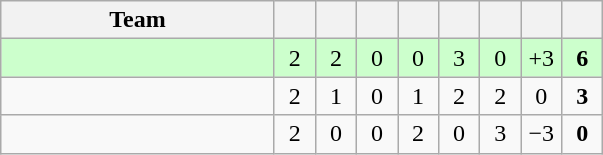<table class="wikitable" style="text-align: center;">
<tr>
<th width="175">Team</th>
<th width="20"></th>
<th width="20"></th>
<th width="20"></th>
<th width="20"></th>
<th width="20"></th>
<th width="20"></th>
<th width="20"></th>
<th width="20"></th>
</tr>
<tr bgcolor=ccffcc>
<td style="text-align:left;"></td>
<td>2</td>
<td>2</td>
<td>0</td>
<td>0</td>
<td>3</td>
<td>0</td>
<td>+3</td>
<td><strong>6</strong></td>
</tr>
<tr>
<td style="text-align:left;"></td>
<td>2</td>
<td>1</td>
<td>0</td>
<td>1</td>
<td>2</td>
<td>2</td>
<td>0</td>
<td><strong>3</strong></td>
</tr>
<tr>
<td style="text-align:left;"></td>
<td>2</td>
<td>0</td>
<td>0</td>
<td>2</td>
<td>0</td>
<td>3</td>
<td>−3</td>
<td><strong>0</strong></td>
</tr>
</table>
